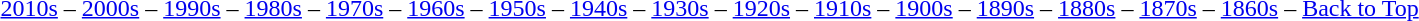<table class="toccolours" align="left">
<tr>
<td><br><a href='#'>2010s</a> – <a href='#'>2000s</a> – <a href='#'>1990s</a> – <a href='#'>1980s</a> – <a href='#'>1970s</a> – <a href='#'>1960s</a> – <a href='#'>1950s</a> – <a href='#'>1940s</a> – <a href='#'>1930s</a> – <a href='#'>1920s</a> – <a href='#'>1910s</a> – <a href='#'>1900s</a> – <a href='#'>1890s</a> – <a href='#'>1880s</a> – <a href='#'>1870s</a> – <a href='#'>1860s</a> – <a href='#'>Back to Top</a></td>
</tr>
</table>
